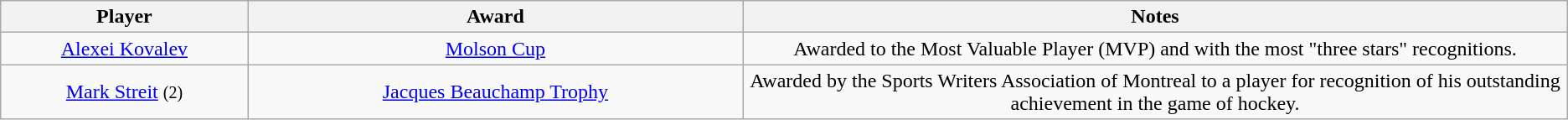<table class="wikitable">
<tr>
<th style="width:15%;">Player</th>
<th style="width:30%;">Award</th>
<th style="width:50%;">Notes</th>
</tr>
<tr style="text-align:center;">
<td><a href='#'>Alexei Kovalev</a></td>
<td><a href='#'>Molson Cup</a></td>
<td>Awarded to the Most Valuable Player (MVP) and with the most "three stars" recognitions.</td>
</tr>
<tr style="text-align:center;">
<td><a href='#'>Mark Streit</a> <small>(2)</small></td>
<td><a href='#'>Jacques Beauchamp Trophy</a></td>
<td>Awarded by the Sports Writers Association of Montreal to a player for recognition of his outstanding achievement in the game of hockey.</td>
</tr>
</table>
